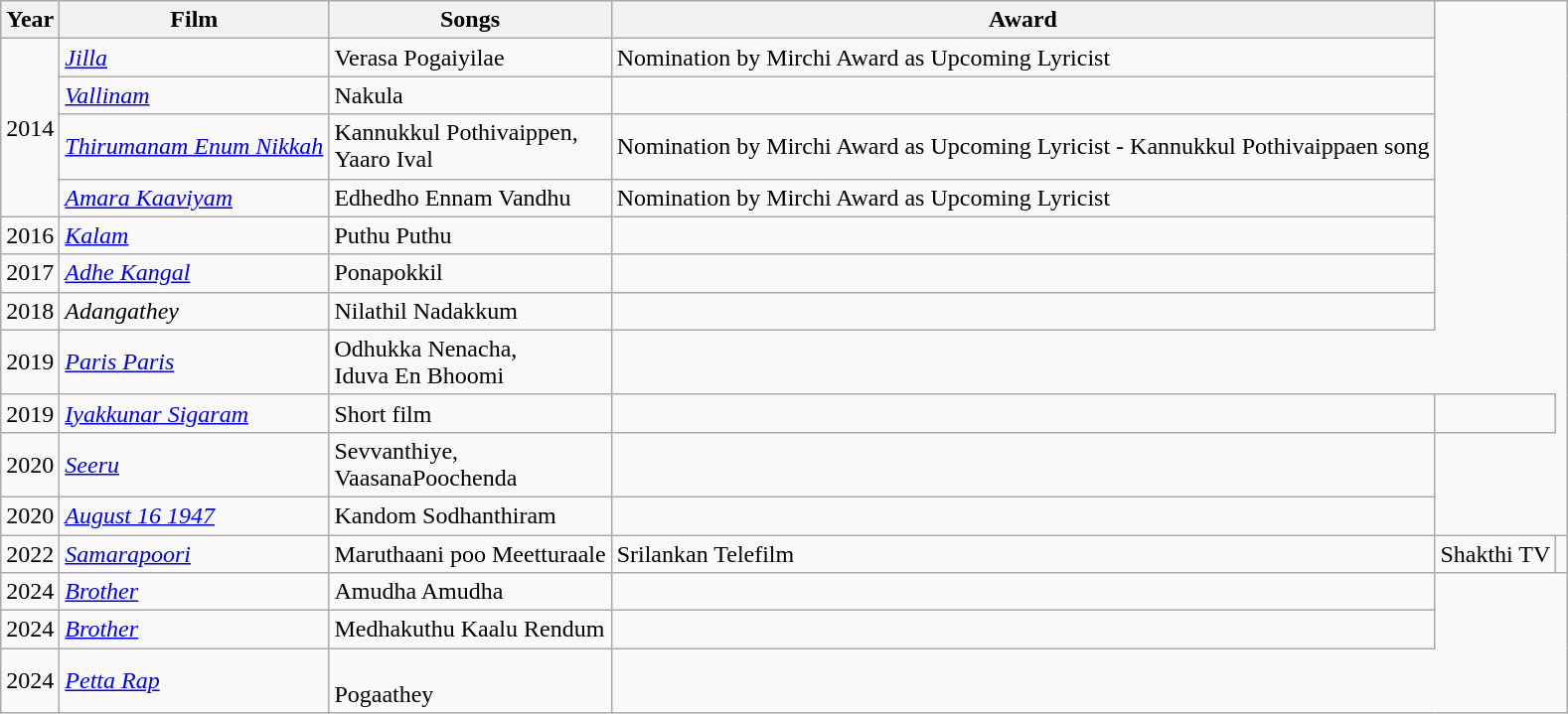<table class="wikitable">
<tr>
<th>Year</th>
<th>Film</th>
<th>Songs</th>
<th>Award</th>
</tr>
<tr>
<td rowspan="4">2014</td>
<td><em><a href='#'>Jilla</a></em></td>
<td>Verasa Pogaiyilae</td>
<td>Nomination by Mirchi Award as Upcoming Lyricist</td>
</tr>
<tr>
<td><em><a href='#'>Vallinam</a></em></td>
<td>Nakula</td>
<td></td>
</tr>
<tr>
<td><em><a href='#'>Thirumanam Enum Nikkah</a></em></td>
<td>Kannukkul Pothivaippen, <br> Yaaro Ival</td>
<td>Nomination by Mirchi Award as Upcoming Lyricist - Kannukkul Pothivaippaen song</td>
</tr>
<tr>
<td><em><a href='#'>Amara Kaaviyam</a></em></td>
<td>Edhedho Ennam Vandhu</td>
<td>Nomination by Mirchi Award as Upcoming Lyricist</td>
</tr>
<tr>
<td rowspan="1">2016</td>
<td><em><a href='#'>Kalam</a></em></td>
<td>Puthu Puthu</td>
<td></td>
</tr>
<tr>
<td rowspan="1">2017</td>
<td><em><a href='#'>Adhe Kangal</a></em></td>
<td>Ponapokkil</td>
<td></td>
</tr>
<tr>
<td rowspan="1">2018</td>
<td><em>Adangathey</em></td>
<td>Nilathil Nadakkum</td>
<td></td>
</tr>
<tr>
<td rowspan="1">2019</td>
<td><em><a href='#'>Paris Paris</a></em></td>
<td>Odhukka Nenacha,<br>Iduva En Bhoomi</td>
</tr>
<tr>
<td rowspan="1">2019</td>
<td><em><a href='#'>Iyakkunar Sigaram</a></em></td>
<td>Short film</td>
<td></td>
<td></td>
</tr>
<tr>
<td rowspan="1">2020</td>
<td><em><a href='#'>Seeru</a></em></td>
<td>Sevvanthiye, <br> VaasanaPoochenda</td>
<td></td>
</tr>
<tr>
<td rowspan="1">2020</td>
<td><em><a href='#'>August 16 1947</a></em></td>
<td>Kandom Sodhanthiram</td>
<td></td>
</tr>
<tr>
<td rowspan="1">2022</td>
<td><em><a href='#'>Samarapoori</a></em></td>
<td>Maruthaani poo Meetturaale</td>
<td>Srilankan Telefilm</td>
<td>Shakthi TV</td>
<td></td>
</tr>
<tr>
<td rowspan="1">2024</td>
<td><em><a href='#'>Brother</a></em></td>
<td>Amudha Amudha</td>
<td></td>
</tr>
<tr>
<td rowspan="1">2024</td>
<td><em><a href='#'>Brother</a></em></td>
<td>Medhakuthu Kaalu Rendum</td>
<td></td>
</tr>
<tr>
<td rowspan="1">2024</td>
<td><em><a href='#'>Petta Rap</a></em></td>
<td><br>Pogaathey</td>
</tr>
</table>
